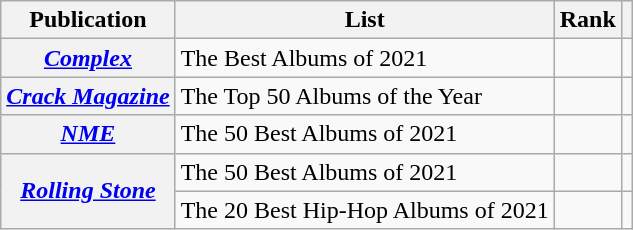<table class="wikitable sortable plainrowheaders" style="border:none; margin:0;">
<tr>
<th scope="col">Publication</th>
<th scope="col" class="unsortable">List</th>
<th scope="col" data-sort-type="number">Rank</th>
<th scope="col" class="unsortable"></th>
</tr>
<tr>
<th scope="row"><em><a href='#'>Complex</a></em></th>
<td>The Best Albums of 2021</td>
<td></td>
<td></td>
</tr>
<tr>
<th scope="row"><em><a href='#'>Crack Magazine</a></em></th>
<td>The Top 50 Albums of the Year</td>
<td></td>
<td></td>
</tr>
<tr>
<th scope="row"><em><a href='#'>NME</a></em></th>
<td>The 50 Best Albums of 2021</td>
<td></td>
<td></td>
</tr>
<tr>
<th scope="row" rowspan="2"><em><a href='#'>Rolling Stone</a></em></th>
<td>The 50 Best Albums of 2021</td>
<td></td>
<td></td>
</tr>
<tr>
<td>The 20 Best Hip-Hop Albums of 2021</td>
<td></td>
<td></td>
</tr>
</table>
